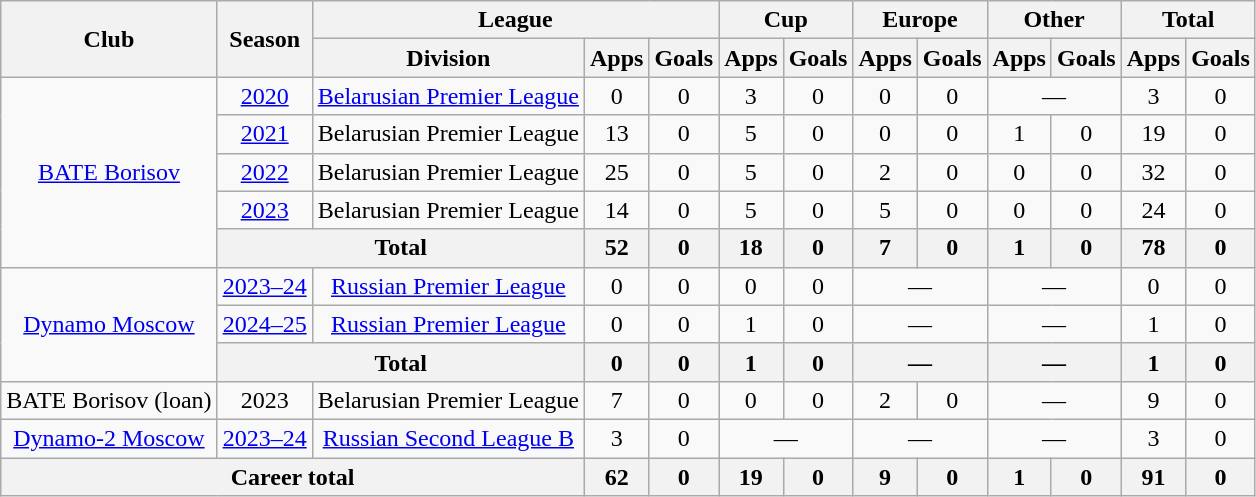<table class="wikitable" style="text-align: center;">
<tr>
<th rowspan="2">Club</th>
<th rowspan="2">Season</th>
<th colspan="3">League</th>
<th colspan="2">Cup</th>
<th colspan="2">Europe</th>
<th colspan="2">Other</th>
<th colspan="2">Total</th>
</tr>
<tr>
<th>Division</th>
<th>Apps</th>
<th>Goals</th>
<th>Apps</th>
<th>Goals</th>
<th>Apps</th>
<th>Goals</th>
<th>Apps</th>
<th>Goals</th>
<th>Apps</th>
<th>Goals</th>
</tr>
<tr>
<td rowspan="5"><a href='#'>BATE Borisov</a></td>
<td><a href='#'>2020</a></td>
<td><a href='#'>Belarusian Premier League</a></td>
<td>0</td>
<td>0</td>
<td>3</td>
<td>0</td>
<td>0</td>
<td>0</td>
<td colspan="2">—</td>
<td>3</td>
<td>0</td>
</tr>
<tr>
<td><a href='#'>2021</a></td>
<td>Belarusian Premier League</td>
<td>13</td>
<td>0</td>
<td>5</td>
<td>0</td>
<td>0</td>
<td>0</td>
<td>1</td>
<td>0</td>
<td>19</td>
<td>0</td>
</tr>
<tr>
<td><a href='#'>2022</a></td>
<td>Belarusian Premier League</td>
<td>25</td>
<td>0</td>
<td>5</td>
<td>0</td>
<td>2</td>
<td>0</td>
<td>0</td>
<td>0</td>
<td>32</td>
<td>0</td>
</tr>
<tr>
<td><a href='#'>2023</a></td>
<td>Belarusian Premier League</td>
<td>14</td>
<td>0</td>
<td>5</td>
<td>0</td>
<td>5</td>
<td>0</td>
<td>0</td>
<td>0</td>
<td>24</td>
<td>0</td>
</tr>
<tr>
<th colspan="2">Total</th>
<th>52</th>
<th>0</th>
<th>18</th>
<th>0</th>
<th>7</th>
<th>0</th>
<th>1</th>
<th>0</th>
<th>78</th>
<th>0</th>
</tr>
<tr>
<td rowspan="3"><a href='#'>Dynamo Moscow</a></td>
<td><a href='#'>2023–24</a></td>
<td><a href='#'>Russian Premier League</a></td>
<td>0</td>
<td>0</td>
<td>0</td>
<td>0</td>
<td colspan="2">—</td>
<td colspan="2">—</td>
<td>0</td>
<td>0</td>
</tr>
<tr>
<td><a href='#'>2024–25</a></td>
<td><a href='#'>Russian Premier League</a></td>
<td>0</td>
<td>0</td>
<td>1</td>
<td>0</td>
<td colspan="2">—</td>
<td colspan="2">—</td>
<td>1</td>
<td>0</td>
</tr>
<tr>
<th colspan="2">Total</th>
<th>0</th>
<th>0</th>
<th>1</th>
<th>0</th>
<th colspan="2">—</th>
<th colspan="2">—</th>
<th>1</th>
<th>0</th>
</tr>
<tr>
<td>BATE Borisov (loan)</td>
<td>2023</td>
<td>Belarusian Premier League</td>
<td>7</td>
<td>0</td>
<td>0</td>
<td>0</td>
<td>2</td>
<td>0</td>
<td colspan="2">—</td>
<td>9</td>
<td>0</td>
</tr>
<tr>
<td><a href='#'>Dynamo-2 Moscow</a></td>
<td><a href='#'>2023–24</a></td>
<td><a href='#'>Russian Second League B</a></td>
<td>3</td>
<td>0</td>
<td colspan="2">—</td>
<td colspan="2">—</td>
<td colspan="2">—</td>
<td>3</td>
<td>0</td>
</tr>
<tr>
<th colspan="3">Career total</th>
<th>62</th>
<th>0</th>
<th>19</th>
<th>0</th>
<th>9</th>
<th>0</th>
<th>1</th>
<th>0</th>
<th>91</th>
<th>0</th>
</tr>
</table>
